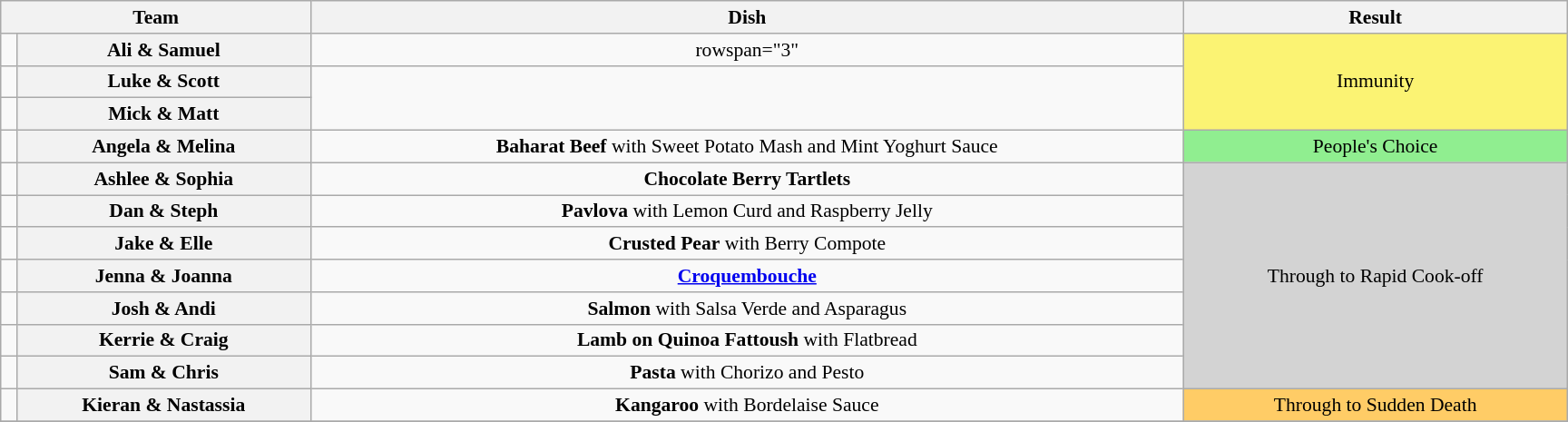<table class="wikitable plainrowheaders" style="margin:1em auto; text-align:center; font-size:90%; width:80em;">
<tr>
<th colspan="2">Team</th>
<th>Dish</th>
<th>Result</th>
</tr>
<tr>
<td></td>
<th>Ali & Samuel</th>
<td>rowspan="3" </td>
<td style="background:#FBF373" rowspan="3">Immunity</td>
</tr>
<tr>
<td></td>
<th>Luke & Scott</th>
</tr>
<tr>
<td></td>
<th>Mick & Matt</th>
</tr>
<tr>
<td></td>
<th>Angela & Melina</th>
<td><strong>Baharat Beef</strong> with Sweet Potato Mash and Mint Yoghurt Sauce</td>
<td style="background:lightgreen;">People's Choice</td>
</tr>
<tr>
<td></td>
<th>Ashlee & Sophia</th>
<td><strong>Chocolate Berry Tartlets</strong></td>
<td rowspan="7" bgcolor=lightgray>Through to Rapid Cook-off</td>
</tr>
<tr>
<td></td>
<th>Dan & Steph</th>
<td><strong>Pavlova</strong> with Lemon Curd and Raspberry Jelly</td>
</tr>
<tr>
<td></td>
<th>Jake & Elle</th>
<td><strong>Crusted Pear</strong> with Berry Compote</td>
</tr>
<tr>
<td></td>
<th>Jenna & Joanna</th>
<td><strong><a href='#'>Croquembouche</a></strong></td>
</tr>
<tr>
<td></td>
<th>Josh & Andi</th>
<td><strong>Salmon</strong> with Salsa Verde and Asparagus</td>
</tr>
<tr>
<td></td>
<th>Kerrie & Craig</th>
<td><strong>Lamb on Quinoa Fattoush</strong> with Flatbread</td>
</tr>
<tr>
<td></td>
<th>Sam & Chris</th>
<td><strong>Pasta</strong> with Chorizo and Pesto</td>
</tr>
<tr>
<td></td>
<th>Kieran & Nastassia</th>
<td><strong>Kangaroo</strong> with Bordelaise Sauce</td>
<td style="background:#FFCC66;">Through to Sudden Death</td>
</tr>
<tr>
</tr>
</table>
